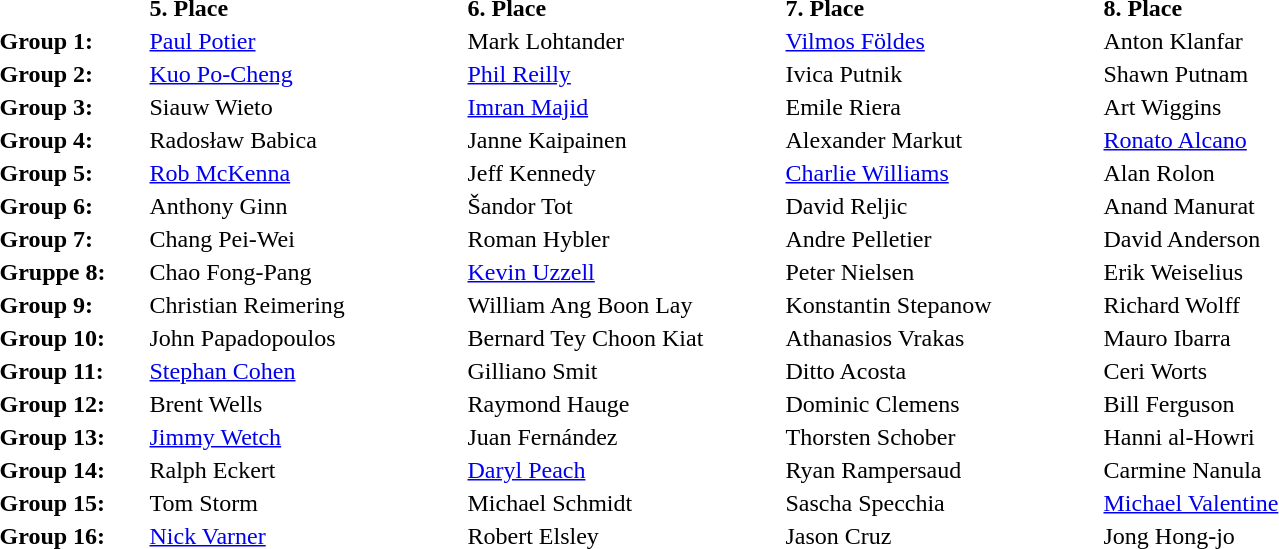<table>
<tr>
<th style="width:6em"></th>
<th style="width:13em; text-align:left;">5. Place</th>
<th style="width:13em; text-align:left;">6. Place</th>
<th style="width:13em; text-align:left;">7. Place</th>
<th style="width:13em; text-align:left;">8. Place</th>
</tr>
<tr>
<td><strong>Group 1:</strong></td>
<td> <a href='#'>Paul Potier</a></td>
<td> Mark Lohtander</td>
<td> <a href='#'>Vilmos Földes</a></td>
<td> Anton Klanfar</td>
</tr>
<tr>
<td><strong>Group 2:</strong></td>
<td> <a href='#'>Kuo Po-Cheng</a></td>
<td> <a href='#'>Phil Reilly</a></td>
<td> Ivica Putnik</td>
<td> Shawn Putnam</td>
</tr>
<tr>
<td><strong>Group 3:</strong></td>
<td> Siauw Wieto</td>
<td> <a href='#'>Imran Majid</a></td>
<td> Emile Riera</td>
<td> Art Wiggins</td>
</tr>
<tr>
<td><strong>Group 4:</strong></td>
<td> Radosław Babica</td>
<td> Janne Kaipainen</td>
<td> Alexander Markut</td>
<td> <a href='#'>Ronato Alcano</a></td>
</tr>
<tr>
<td><strong>Group 5:</strong></td>
<td> <a href='#'>Rob McKenna</a></td>
<td> Jeff Kennedy</td>
<td> <a href='#'>Charlie Williams</a></td>
<td> Alan Rolon</td>
</tr>
<tr>
<td><strong>Group 6:</strong></td>
<td> Anthony Ginn</td>
<td> Šandor Tot</td>
<td> David Reljic</td>
<td> Anand Manurat</td>
</tr>
<tr>
<td><strong>Group 7:</strong></td>
<td> Chang Pei-Wei</td>
<td> Roman Hybler</td>
<td> Andre Pelletier</td>
<td> David Anderson</td>
</tr>
<tr>
<td><strong>Gruppe 8:</strong></td>
<td> Chao Fong-Pang</td>
<td> <a href='#'>Kevin Uzzell</a></td>
<td> Peter Nielsen</td>
<td> Erik Weiselius</td>
</tr>
<tr>
<td><strong>Group 9:</strong></td>
<td> Christian Reimering</td>
<td> William Ang Boon Lay</td>
<td> Konstantin Stepanow</td>
<td> Richard Wolff</td>
</tr>
<tr>
<td><strong>Group 10:</strong></td>
<td> John Papadopoulos</td>
<td> Bernard Tey Choon Kiat</td>
<td> Athanasios Vrakas</td>
<td> Mauro Ibarra</td>
</tr>
<tr>
<td><strong>Group 11:</strong></td>
<td> <a href='#'>Stephan Cohen</a></td>
<td> Gilliano Smit</td>
<td> Ditto Acosta</td>
<td> Ceri Worts</td>
</tr>
<tr>
<td><strong>Group 12:</strong></td>
<td> Brent Wells</td>
<td> Raymond Hauge</td>
<td> Dominic Clemens</td>
<td> Bill Ferguson</td>
</tr>
<tr>
<td><strong>Group 13:</strong></td>
<td> <a href='#'>Jimmy Wetch</a></td>
<td> Juan Fernández</td>
<td> Thorsten Schober</td>
<td> Hanni al-Howri</td>
</tr>
<tr>
<td><strong>Group 14:</strong></td>
<td> Ralph Eckert</td>
<td> <a href='#'>Daryl Peach</a></td>
<td> Ryan Rampersaud</td>
<td> Carmine Nanula</td>
</tr>
<tr>
<td><strong>Group 15:</strong></td>
<td> Tom Storm</td>
<td> Michael Schmidt</td>
<td> Sascha Specchia</td>
<td> <a href='#'>Michael Valentine</a></td>
</tr>
<tr>
<td><strong>Group 16:</strong></td>
<td> <a href='#'>Nick Varner</a></td>
<td> Robert Elsley</td>
<td> Jason Cruz</td>
<td> Jong Hong-jo</td>
</tr>
</table>
